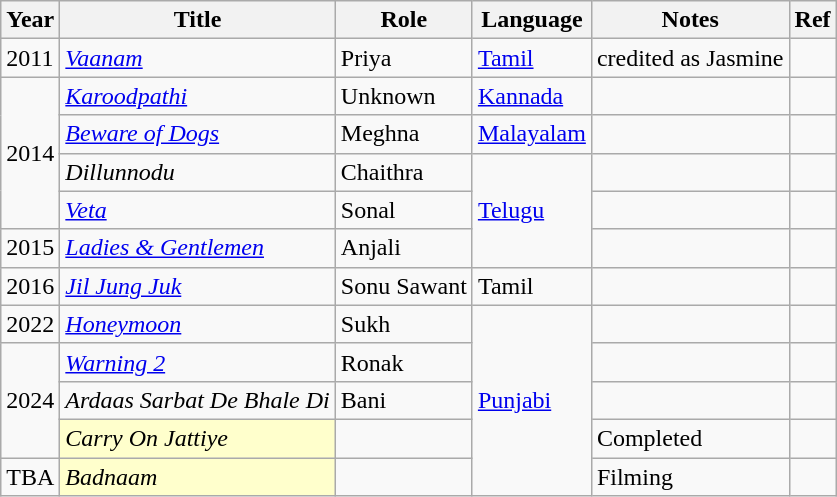<table class="wikitable sortable">
<tr>
<th>Year</th>
<th>Title</th>
<th>Role</th>
<th>Language</th>
<th class="unsortable" scope="col">Notes</th>
<th class="unsortable" scope="col">Ref</th>
</tr>
<tr>
<td>2011</td>
<td><em><a href='#'>Vaanam</a></em></td>
<td>Priya</td>
<td><a href='#'>Tamil</a></td>
<td>credited as Jasmine</td>
<td></td>
</tr>
<tr>
<td rowspan="4">2014</td>
<td><em><a href='#'>Karoodpathi</a></em></td>
<td>Unknown</td>
<td><a href='#'>Kannada</a></td>
<td></td>
<td></td>
</tr>
<tr>
<td><em><a href='#'>Beware of Dogs</a></em></td>
<td>Meghna</td>
<td><a href='#'>Malayalam</a></td>
<td></td>
<td></td>
</tr>
<tr>
<td><em>Dillunnodu</em></td>
<td>Chaithra</td>
<td rowspan="3"><a href='#'>Telugu</a></td>
<td></td>
<td></td>
</tr>
<tr>
<td><em><a href='#'>Veta</a></em></td>
<td>Sonal</td>
<td></td>
<td></td>
</tr>
<tr>
<td>2015</td>
<td><em><a href='#'>Ladies & Gentlemen</a></em></td>
<td>Anjali</td>
<td></td>
<td></td>
</tr>
<tr>
<td>2016</td>
<td><em><a href='#'>Jil Jung Juk</a></em></td>
<td>Sonu Sawant</td>
<td>Tamil</td>
<td></td>
<td></td>
</tr>
<tr>
<td>2022</td>
<td><em><a href='#'>Honeymoon</a></em></td>
<td>Sukh</td>
<td rowspan="5"><a href='#'>Punjabi</a></td>
<td></td>
<td></td>
</tr>
<tr>
<td rowspan="3">2024</td>
<td><em><a href='#'>Warning 2</a></em></td>
<td>Ronak</td>
<td></td>
<td></td>
</tr>
<tr>
<td><em>Ardaas Sarbat De Bhale Di</em></td>
<td>Bani</td>
<td></td>
<td></td>
</tr>
<tr>
<td style="background:#ffc;"><em>Carry On Jattiye</em> </td>
<td></td>
<td>Completed</td>
<td></td>
</tr>
<tr>
<td>TBA</td>
<td style="background:#ffc;"><em>Badnaam</em> </td>
<td></td>
<td>Filming</td>
<td></td>
</tr>
</table>
